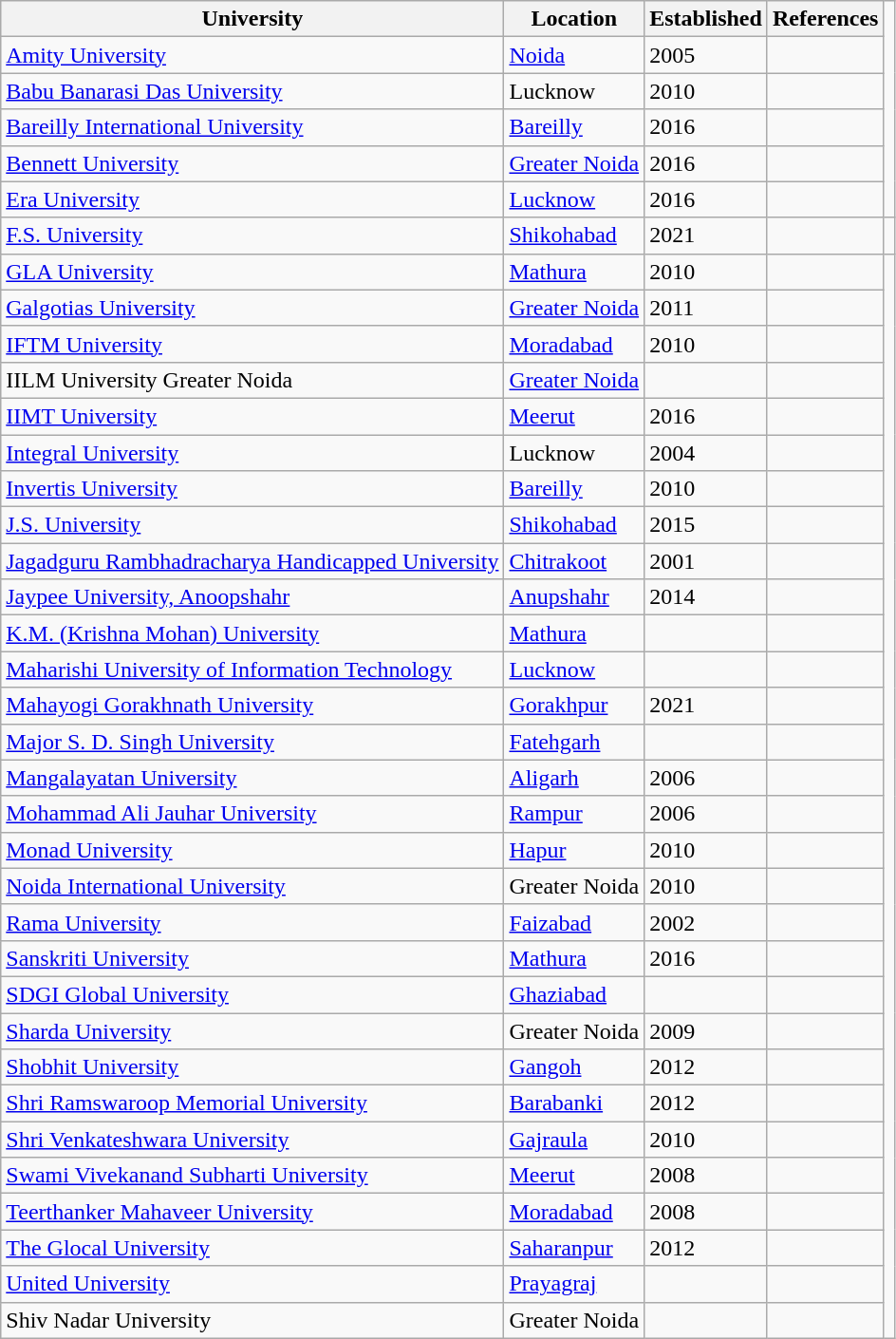<table class="wikitable sortable">
<tr>
<th>University</th>
<th>Location</th>
<th>Established</th>
<th class="unsortable">References</th>
</tr>
<tr>
<td><a href='#'>Amity University</a></td>
<td><a href='#'>Noida</a></td>
<td>2005</td>
<td></td>
</tr>
<tr>
<td><a href='#'>Babu Banarasi Das University</a></td>
<td>Lucknow</td>
<td>2010</td>
<td></td>
</tr>
<tr>
<td><a href='#'>Bareilly International University</a></td>
<td><a href='#'>Bareilly</a></td>
<td>2016</td>
<td></td>
</tr>
<tr>
<td><a href='#'>Bennett University</a></td>
<td><a href='#'>Greater Noida</a></td>
<td>2016</td>
<td></td>
</tr>
<tr>
<td><a href='#'>Era University</a></td>
<td><a href='#'>Lucknow</a></td>
<td>2016</td>
<td></td>
</tr>
<tr>
<td><a href='#'>F.S. University</a></td>
<td><a href='#'>Shikohabad</a></td>
<td>2021</td>
<td></td>
<td></td>
</tr>
<tr>
<td><a href='#'>GLA University</a></td>
<td><a href='#'>Mathura</a></td>
<td>2010</td>
<td></td>
</tr>
<tr>
<td><a href='#'>Galgotias University</a></td>
<td><a href='#'>Greater Noida</a></td>
<td>2011</td>
<td></td>
</tr>
<tr>
<td><a href='#'>IFTM University</a></td>
<td><a href='#'>Moradabad</a></td>
<td>2010</td>
<td></td>
</tr>
<tr>
<td>IILM University Greater Noida</td>
<td><a href='#'>Greater Noida</a></td>
<td></td>
<td></td>
</tr>
<tr>
<td><a href='#'>IIMT University</a></td>
<td><a href='#'>Meerut</a></td>
<td>2016</td>
<td></td>
</tr>
<tr>
<td><a href='#'>Integral University</a></td>
<td>Lucknow</td>
<td>2004</td>
<td></td>
</tr>
<tr>
<td><a href='#'>Invertis University</a></td>
<td><a href='#'>Bareilly</a></td>
<td>2010</td>
<td></td>
</tr>
<tr>
<td><a href='#'>J.S. University</a></td>
<td><a href='#'>Shikohabad</a></td>
<td>2015</td>
<td></td>
</tr>
<tr>
<td><a href='#'>Jagadguru Rambhadracharya Handicapped University</a></td>
<td><a href='#'>Chitrakoot</a></td>
<td>2001</td>
<td></td>
</tr>
<tr>
<td><a href='#'>Jaypee University, Anoopshahr</a></td>
<td><a href='#'>Anupshahr</a></td>
<td>2014</td>
<td></td>
</tr>
<tr>
<td><a href='#'>K.M. (Krishna Mohan) University</a></td>
<td><a href='#'>Mathura</a></td>
<td></td>
<td></td>
</tr>
<tr>
<td><a href='#'>Maharishi University of Information Technology</a></td>
<td><a href='#'>Lucknow</a></td>
<td></td>
<td></td>
</tr>
<tr>
<td><a href='#'>Mahayogi Gorakhnath University</a></td>
<td><a href='#'>Gorakhpur</a></td>
<td>2021</td>
<td></td>
</tr>
<tr>
<td><a href='#'>Major S. D. Singh University</a></td>
<td><a href='#'>Fatehgarh</a></td>
<td></td>
<td></td>
</tr>
<tr>
<td><a href='#'>Mangalayatan University</a></td>
<td><a href='#'>Aligarh</a></td>
<td>2006</td>
<td></td>
</tr>
<tr>
<td><a href='#'>Mohammad Ali Jauhar University</a></td>
<td><a href='#'>Rampur</a></td>
<td>2006</td>
<td></td>
</tr>
<tr>
<td><a href='#'>Monad University</a></td>
<td><a href='#'>Hapur</a></td>
<td>2010</td>
<td></td>
</tr>
<tr>
<td><a href='#'>Noida International University</a></td>
<td>Greater Noida</td>
<td>2010</td>
<td></td>
</tr>
<tr>
<td><a href='#'>Rama University</a></td>
<td><a href='#'>Faizabad</a></td>
<td>2002</td>
<td></td>
</tr>
<tr>
<td><a href='#'>Sanskriti University</a></td>
<td><a href='#'>Mathura</a></td>
<td>2016</td>
<td></td>
</tr>
<tr>
<td><a href='#'>SDGI Global University</a></td>
<td><a href='#'>Ghaziabad</a></td>
<td></td>
<td></td>
</tr>
<tr>
<td><a href='#'>Sharda University</a></td>
<td>Greater Noida</td>
<td>2009</td>
<td></td>
</tr>
<tr>
<td><a href='#'>Shobhit University</a></td>
<td><a href='#'>Gangoh</a></td>
<td>2012</td>
<td></td>
</tr>
<tr>
<td><a href='#'>Shri Ramswaroop Memorial University</a></td>
<td><a href='#'>Barabanki</a></td>
<td>2012</td>
<td></td>
</tr>
<tr>
<td><a href='#'>Shri Venkateshwara University</a></td>
<td><a href='#'>Gajraula</a></td>
<td>2010</td>
<td></td>
</tr>
<tr>
<td><a href='#'>Swami Vivekanand Subharti University</a></td>
<td><a href='#'>Meerut</a></td>
<td>2008</td>
<td></td>
</tr>
<tr>
<td><a href='#'>Teerthanker Mahaveer University</a></td>
<td><a href='#'>Moradabad</a></td>
<td>2008</td>
<td></td>
</tr>
<tr>
<td><a href='#'>The Glocal University</a></td>
<td><a href='#'>Saharanpur</a></td>
<td>2012</td>
<td></td>
</tr>
<tr>
<td><a href='#'>United University</a></td>
<td><a href='#'>Prayagraj</a></td>
<td></td>
<td></td>
</tr>
<tr>
<td>Shiv Nadar University</td>
<td>Greater Noida</td>
<td></td>
<td></td>
</tr>
</table>
